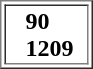<table border=1>
<tr>
<td>   <strong>90</strong><br>  <span><strong> 1209</strong></span>  </td>
</tr>
</table>
